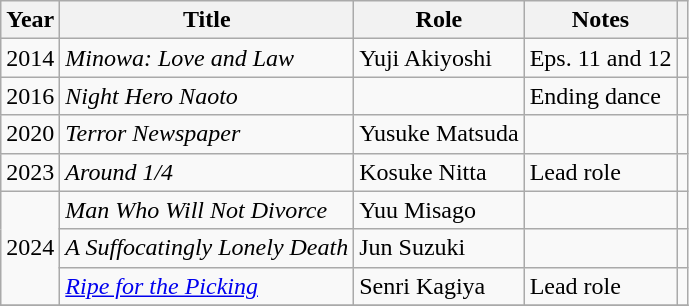<table class="wikitable">
<tr>
<th>Year</th>
<th>Title</th>
<th>Role</th>
<th>Notes</th>
<th></th>
</tr>
<tr>
<td>2014</td>
<td><em>Minowa: Love and Law</em></td>
<td>Yuji Akiyoshi</td>
<td>Eps. 11 and 12</td>
<td></td>
</tr>
<tr>
<td>2016</td>
<td><em>Night Hero Naoto</em></td>
<td></td>
<td>Ending dance</td>
<td></td>
</tr>
<tr>
<td>2020</td>
<td><em>Terror Newspaper</em></td>
<td>Yusuke Matsuda</td>
<td></td>
<td></td>
</tr>
<tr>
<td>2023</td>
<td><em>Around 1/4</em></td>
<td>Kosuke Nitta</td>
<td>Lead role</td>
<td></td>
</tr>
<tr>
<td rowspan=3>2024</td>
<td><em>Man Who Will Not Divorce</em></td>
<td>Yuu Misago</td>
<td></td>
<td></td>
</tr>
<tr>
<td><em>A Suffocatingly Lonely Death</em></td>
<td>Jun Suzuki</td>
<td></td>
<td></td>
</tr>
<tr>
<td><em><a href='#'>Ripe for the Picking</a></em></td>
<td>Senri Kagiya</td>
<td>Lead role</td>
<td></td>
</tr>
<tr>
</tr>
</table>
